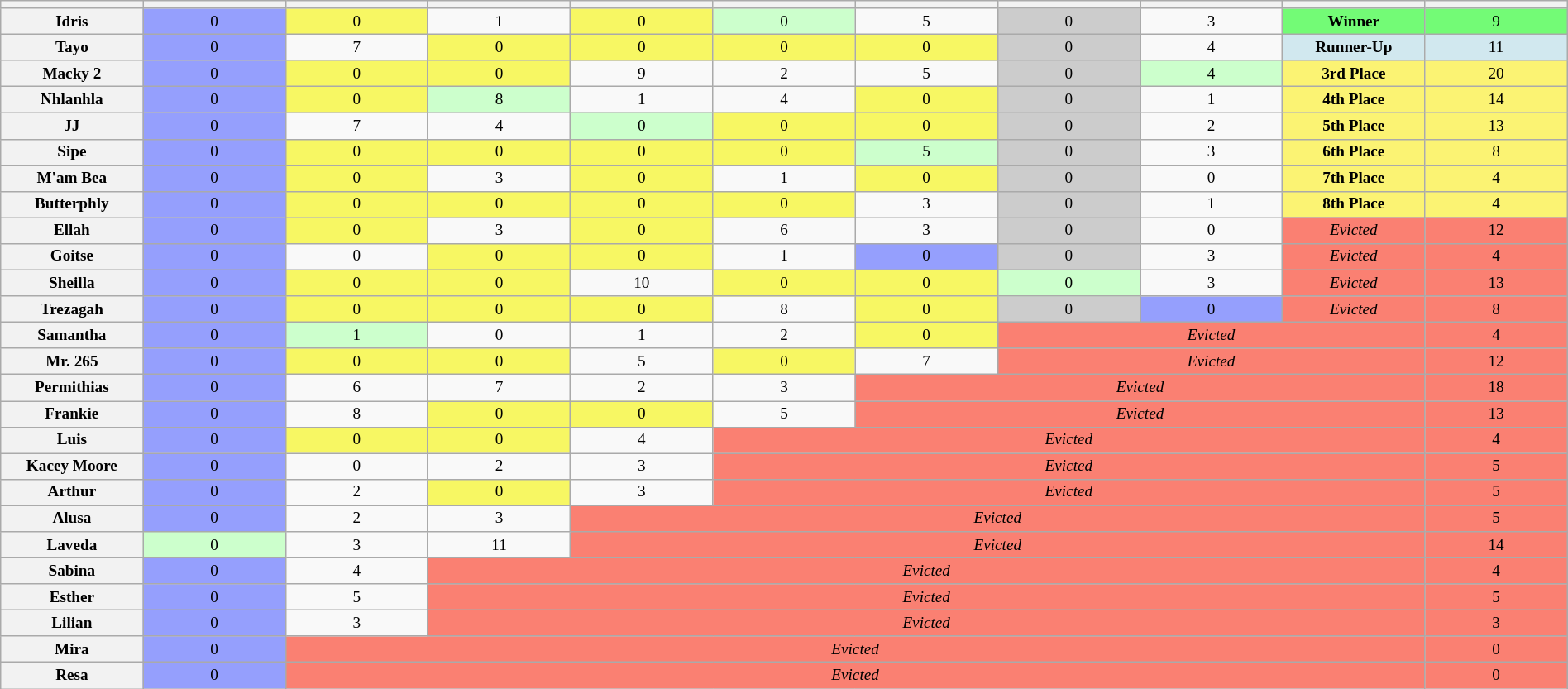<table class="wikitable" style="text-align:center; font-size:80%; line-height:15px; width: 100%">
<tr>
<th style="width: 8%;"></th>
<th style="width: 8%;"></th>
<th style="width: 8%;"></th>
<th style="width: 8%;"></th>
<th style="width: 8%;"></th>
<th style="width: 8%;"></th>
<th style="width: 8%;"></th>
<th style="width: 8%;"></th>
<th style="width: 8%;"></th>
<th style="width: 8%;"></th>
<th style="width: 8%;"></th>
</tr>
<tr>
<th>Idris</th>
<td style="background:#959FFD">0</td>
<td style="background:#f7f763">0</td>
<td>1</td>
<td style="background:#f7f763">0</td>
<td style="background:#CCFFCC">0</td>
<td>5</td>
<td style="background:#ccc;">0</td>
<td>3</td>
<td style="background:#73FB76"><strong>Winner</strong></td>
<td style="background:#73FB76">9</td>
</tr>
<tr>
<th>Tayo</th>
<td style="background:#959FFD">0</td>
<td>7</td>
<td style="background:#f7f763">0</td>
<td style="background:#f7f763">0</td>
<td style="background:#f7f763">0</td>
<td style="background:#f7f763">0</td>
<td style="background:#ccc;">0</td>
<td>4</td>
<td style="background:#D1E8EF"><strong>Runner-Up</strong></td>
<td style="background:#D1E8EF">11</td>
</tr>
<tr>
<th>Macky 2</th>
<td style="background:#959FFD">0</td>
<td style="background:#f7f763">0</td>
<td style="background:#f7f763">0</td>
<td>9</td>
<td>2</td>
<td>5</td>
<td style="background:#ccc;">0</td>
<td style="background:#CCFFCC">4</td>
<td style="background:#FBF373"><strong>3rd Place</strong></td>
<td style="background:#FBF373">20</td>
</tr>
<tr>
<th>Nhlanhla</th>
<td style="background:#959FFD">0</td>
<td style="background:#f7f763">0</td>
<td style="background:#CCFFCC">8</td>
<td>1</td>
<td>4</td>
<td style="background:#f7f763">0</td>
<td style="background:#ccc;">0</td>
<td>1</td>
<td style="background:#FBF373"><strong>4th Place</strong></td>
<td style="background:#FBF373">14</td>
</tr>
<tr>
<th>JJ</th>
<td style="background:#959FFD">0</td>
<td>7</td>
<td>4</td>
<td style="background:#CCFFCC">0</td>
<td style="background:#f7f763">0</td>
<td style="background:#f7f763">0</td>
<td style="background:#ccc;">0</td>
<td>2</td>
<td style="background:#FBF373"><strong>5th Place</strong></td>
<td style="background:#FBF373">13</td>
</tr>
<tr>
<th>Sipe</th>
<td style="background:#959FFD">0</td>
<td style="background:#f7f763">0</td>
<td style="background:#f7f763">0</td>
<td style="background:#f7f763">0</td>
<td style="background:#f7f763">0</td>
<td style="background:#CCFFCC">5</td>
<td style="background:#ccc;">0</td>
<td>3</td>
<td style="background:#FBF373"><strong>6th Place</strong></td>
<td style="background:#FBF373">8</td>
</tr>
<tr>
<th>M'am Bea</th>
<td style="background:#959FFD">0</td>
<td style="background:#f7f763">0</td>
<td>3</td>
<td style="background:#f7f763">0</td>
<td>1</td>
<td style="background:#f7f763">0</td>
<td style="background:#ccc;">0</td>
<td>0</td>
<td style="background:#FBF373"><strong>7th Place</strong></td>
<td style="background:#FBF373">4</td>
</tr>
<tr>
<th>Butterphly</th>
<td style="background:#959FFD">0</td>
<td style="background:#f7f763">0</td>
<td style="background:#f7f763">0</td>
<td style="background:#f7f763">0</td>
<td style="background:#f7f763">0</td>
<td>3</td>
<td style="background:#ccc;">0</td>
<td>1</td>
<td style="background:#FBF373"><strong>8th Place</strong></td>
<td style="background:#FBF373">4</td>
</tr>
<tr>
<th>Ellah</th>
<td style="background:#959FFD">0</td>
<td style="background:#f7f763">0</td>
<td>3</td>
<td style="background:#f7f763">0</td>
<td>6</td>
<td>3</td>
<td style="background:#ccc;">0</td>
<td>0</td>
<td style="background:#fa8072"><em>Evicted</em></td>
<td style="background:#fa8072">12</td>
</tr>
<tr>
<th>Goitse</th>
<td style="background:#959FFD">0</td>
<td>0</td>
<td style="background:#f7f763">0</td>
<td style="background:#f7f763">0</td>
<td>1</td>
<td style="background:#959FFD">0</td>
<td style="background:#ccc;">0</td>
<td>3</td>
<td style="background:#fa8072"><em>Evicted</em></td>
<td style="background:#fa8072">4</td>
</tr>
<tr>
<th>Sheilla</th>
<td style="background:#959FFD">0</td>
<td style="background:#f7f763">0</td>
<td style="background:#f7f763">0</td>
<td>10</td>
<td style="background:#f7f763">0</td>
<td style="background:#f7f763">0</td>
<td style="background:#CCFFCC">0</td>
<td>3</td>
<td style="background:#fa8072"><em>Evicted</em></td>
<td style="background:#fa8072">13</td>
</tr>
<tr>
<th>Trezagah</th>
<td style="background:#959FFD">0</td>
<td style="background:#f7f763">0</td>
<td style="background:#f7f763">0</td>
<td style="background:#f7f763">0</td>
<td>8</td>
<td style="background:#f7f763">0</td>
<td style="background:#ccc;">0</td>
<td style="background:#959FFD">0</td>
<td style="background:#fa8072"><em>Evicted</em></td>
<td style="background:#fa8072">8</td>
</tr>
<tr>
<th>Samantha</th>
<td style="background:#959FFD">0</td>
<td style="background:#CCFFCC">1</td>
<td>0</td>
<td>1</td>
<td>2</td>
<td style="background:#f7f763">0</td>
<td colspan=3 style="background:#fa8072"><em>Evicted</em></td>
<td style="background:#fa8072">4</td>
</tr>
<tr>
<th>Mr. 265</th>
<td style="background:#959FFD">0</td>
<td style="background:#f7f763">0</td>
<td style="background:#f7f763">0</td>
<td>5</td>
<td style="background:#f7f763">0</td>
<td>7</td>
<td colspan=3 style="background:#fa8072"><em>Evicted</em></td>
<td style="background:#fa8072">12</td>
</tr>
<tr>
<th>Permithias</th>
<td style="background:#959FFD">0</td>
<td>6</td>
<td>7</td>
<td>2</td>
<td>3</td>
<td colspan=4 style="background:#fa8072"><em>Evicted</em></td>
<td style="background:#fa8072">18</td>
</tr>
<tr>
<th>Frankie</th>
<td style="background:#959FFD">0</td>
<td>8</td>
<td style="background:#f7f763">0</td>
<td style="background:#f7f763">0</td>
<td>5</td>
<td colspan=4 style="background:#fa8072"><em>Evicted</em></td>
<td style="background:#fa8072">13</td>
</tr>
<tr>
<th>Luis</th>
<td style="background:#959FFD">0</td>
<td style="background:#f7f763">0</td>
<td style="background:#f7f763">0</td>
<td>4</td>
<td colspan=5 style="background:#fa8072"><em>Evicted</em></td>
<td style="background:#fa8072">4</td>
</tr>
<tr>
<th>Kacey Moore</th>
<td style="background:#959FFD">0</td>
<td>0</td>
<td>2</td>
<td>3</td>
<td colspan=5 style="background:#fa8072"><em>Evicted</em></td>
<td style="background:#fa8072">5</td>
</tr>
<tr>
<th>Arthur</th>
<td style="background:#959FFD">0</td>
<td>2</td>
<td style="background:#f7f763">0</td>
<td>3</td>
<td colspan=5 style="background:#fa8072"><em>Evicted</em></td>
<td style="background:#fa8072">5</td>
</tr>
<tr>
<th>Alusa</th>
<td style="background:#959FFD">0</td>
<td>2</td>
<td>3</td>
<td colspan=6 style="background:#fa8072"><em>Evicted</em></td>
<td style="background:#fa8072">5</td>
</tr>
<tr>
<th>Laveda</th>
<td style="background:#CCFFCC">0</td>
<td>3</td>
<td>11</td>
<td colspan=6 style="background:#fa8072"><em>Evicted</em></td>
<td style="background:#fa8072">14</td>
</tr>
<tr>
<th>Sabina</th>
<td style="background:#959FFD">0</td>
<td>4</td>
<td colspan=7 style="background:#fa8072"><em>Evicted</em></td>
<td style="background:#fa8072">4</td>
</tr>
<tr>
<th>Esther</th>
<td style="background:#959FFD">0</td>
<td>5</td>
<td colspan=7 style="background:#fa8072"><em>Evicted</em></td>
<td style="background:#fa8072">5</td>
</tr>
<tr>
<th>Lilian</th>
<td style="background:#959FFD">0</td>
<td>3</td>
<td colspan=7 style="background:#fa8072"><em>Evicted</em></td>
<td style="background:#fa8072">3</td>
</tr>
<tr>
<th>Mira</th>
<td style="background:#959FFD">0</td>
<td colspan=8 style="background:#fa8072"><em>Evicted</em></td>
<td style="background:#fa8072">0</td>
</tr>
<tr>
<th>Resa</th>
<td style="background:#959FFD">0</td>
<td colspan=8 style="background:#fa8072"><em>Evicted</em></td>
<td style="background:#fa8072">0</td>
</tr>
</table>
